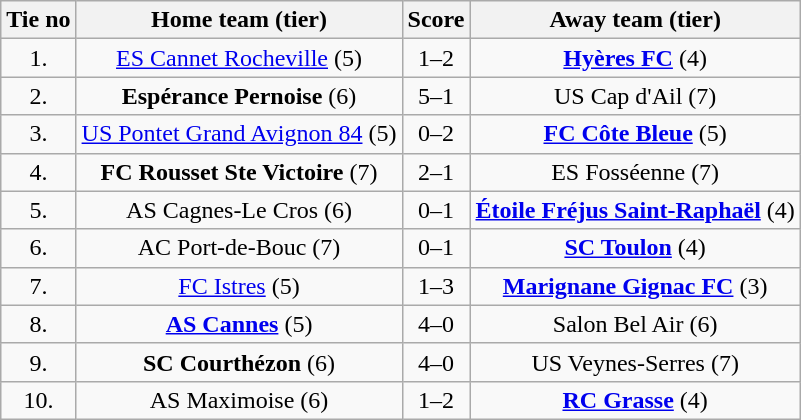<table class="wikitable" style="text-align: center">
<tr>
<th>Tie no</th>
<th>Home team (tier)</th>
<th>Score</th>
<th>Away team (tier)</th>
</tr>
<tr>
<td>1.</td>
<td><a href='#'>ES Cannet Rocheville</a> (5)</td>
<td>1–2</td>
<td><strong><a href='#'>Hyères FC</a></strong> (4)</td>
</tr>
<tr>
<td>2.</td>
<td><strong>Espérance Pernoise</strong> (6)</td>
<td>5–1</td>
<td>US Cap d'Ail (7)</td>
</tr>
<tr>
<td>3.</td>
<td><a href='#'>US Pontet Grand Avignon 84</a> (5)</td>
<td>0–2 </td>
<td><strong><a href='#'>FC Côte Bleue</a></strong> (5)</td>
</tr>
<tr>
<td>4.</td>
<td><strong>FC Rousset Ste Victoire</strong> (7)</td>
<td>2–1</td>
<td>ES Fosséenne (7)</td>
</tr>
<tr>
<td>5.</td>
<td>AS Cagnes-Le Cros (6)</td>
<td>0–1 </td>
<td><strong><a href='#'>Étoile Fréjus Saint-Raphaël</a></strong> (4)</td>
</tr>
<tr>
<td>6.</td>
<td>AC Port-de-Bouc (7)</td>
<td>0–1</td>
<td><strong><a href='#'>SC Toulon</a></strong> (4)</td>
</tr>
<tr>
<td>7.</td>
<td><a href='#'>FC Istres</a> (5)</td>
<td>1–3</td>
<td><strong><a href='#'>Marignane Gignac FC</a></strong> (3)</td>
</tr>
<tr>
<td>8.</td>
<td><strong><a href='#'>AS Cannes</a></strong> (5)</td>
<td>4–0</td>
<td>Salon Bel Air (6)</td>
</tr>
<tr>
<td>9.</td>
<td><strong>SC Courthézon</strong> (6)</td>
<td>4–0</td>
<td>US Veynes-Serres (7)</td>
</tr>
<tr>
<td>10.</td>
<td>AS Maximoise (6)</td>
<td>1–2</td>
<td><strong><a href='#'>RC Grasse</a></strong> (4)</td>
</tr>
</table>
